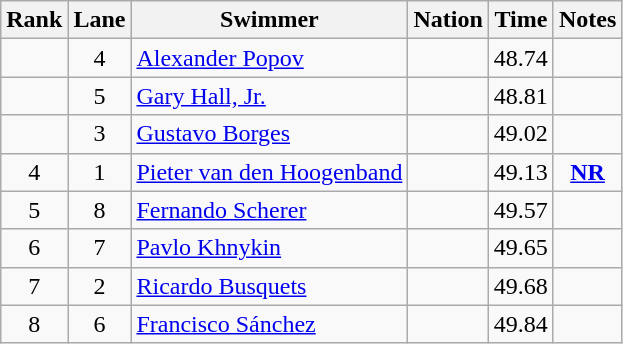<table class="wikitable sortable" style="text-align:center">
<tr>
<th>Rank</th>
<th>Lane</th>
<th>Swimmer</th>
<th>Nation</th>
<th>Time</th>
<th>Notes</th>
</tr>
<tr>
<td></td>
<td>4</td>
<td align=left><a href='#'>Alexander Popov</a></td>
<td align=left></td>
<td>48.74</td>
<td></td>
</tr>
<tr>
<td></td>
<td>5</td>
<td align=left><a href='#'>Gary Hall, Jr.</a></td>
<td align=left></td>
<td>48.81</td>
<td></td>
</tr>
<tr>
<td></td>
<td>3</td>
<td align=left><a href='#'>Gustavo Borges</a></td>
<td align=left></td>
<td>49.02</td>
<td></td>
</tr>
<tr>
<td>4</td>
<td>1</td>
<td align=left><a href='#'>Pieter van den Hoogenband</a></td>
<td align=left></td>
<td>49.13</td>
<td><strong><a href='#'>NR</a></strong></td>
</tr>
<tr>
<td>5</td>
<td>8</td>
<td align=left><a href='#'>Fernando Scherer</a></td>
<td align=left></td>
<td>49.57</td>
<td></td>
</tr>
<tr>
<td>6</td>
<td>7</td>
<td align=left><a href='#'>Pavlo Khnykin</a></td>
<td align=left></td>
<td>49.65</td>
<td></td>
</tr>
<tr>
<td>7</td>
<td>2</td>
<td align=left><a href='#'>Ricardo Busquets</a></td>
<td align=left></td>
<td>49.68</td>
<td></td>
</tr>
<tr>
<td>8</td>
<td>6</td>
<td align=left><a href='#'>Francisco Sánchez</a></td>
<td align=left></td>
<td>49.84</td>
<td></td>
</tr>
</table>
